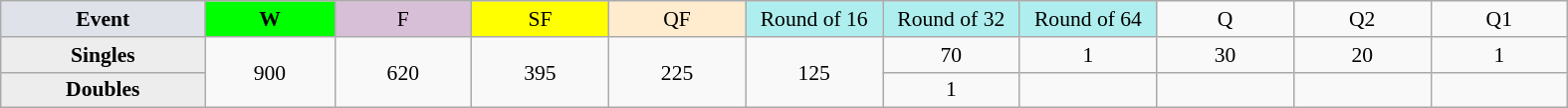<table class=wikitable style=font-size:90%;text-align:center>
<tr>
<td style="width:130px; background:#dfe2e9;"><strong>Event</strong></td>
<td style="width:80px; background:lime;"><strong>W</strong></td>
<td style="width:85px; background:thistle;">F</td>
<td style="width:85px; background:#ff0;">SF</td>
<td style="width:85px; background:#ffebcd;">QF</td>
<td style="width:85px; background:#afeeee;">Round of 16</td>
<td style="width:85px; background:#afeeee;">Round of 32</td>
<td style="width:85px; background:#afeeee;">Round of 64</td>
<td width=85>Q</td>
<td width=85>Q2</td>
<td width=85>Q1</td>
</tr>
<tr>
<th style="background:#ededed;">Singles</th>
<td rowspan=2>900</td>
<td rowspan=2>620</td>
<td rowspan=2>395</td>
<td rowspan=2>225</td>
<td rowspan=2>125</td>
<td>70</td>
<td>1</td>
<td>30</td>
<td>20</td>
<td>1</td>
</tr>
<tr>
<th style="background:#ededed;">Doubles</th>
<td>1</td>
<td></td>
<td></td>
<td></td>
<td></td>
</tr>
</table>
